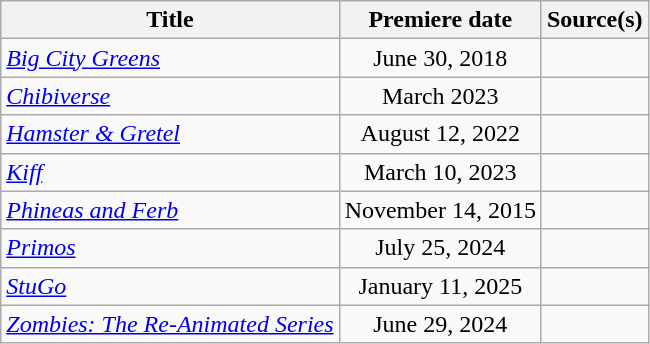<table class="wikitable plainrowheaders sortable" style="text-align:center;">
<tr>
<th scope="col">Title</th>
<th scope="col">Premiere date</th>
<th class="unsortable">Source(s)</th>
</tr>
<tr>
<td scope="row" style="text-align:left;"><em><a href='#'>Big City Greens</a></em></td>
<td>June 30, 2018</td>
<td></td>
</tr>
<tr>
<td scope="row" style="text-align:left;"><em><a href='#'>Chibiverse</a></em></td>
<td>March 2023</td>
<td></td>
</tr>
<tr>
<td scope="row" style="text-align:left;"><em><a href='#'>Hamster & Gretel</a></em></td>
<td>August 12, 2022</td>
<td></td>
</tr>
<tr>
<td scope="row" style="text-align:left;"><em><a href='#'>Kiff</a></em></td>
<td>March 10, 2023</td>
<td></td>
</tr>
<tr>
<td scope="row" style="text-align:left;"><em><a href='#'>Phineas and Ferb</a></em></td>
<td>November 14, 2015</td>
<td></td>
</tr>
<tr>
<td scope="row" style="text-align:left;"><em><a href='#'>Primos</a></em></td>
<td>July 25, 2024</td>
<td></td>
</tr>
<tr>
<td scope="row" style="text-align:left;"><em><a href='#'>StuGo</a></em></td>
<td>January 11, 2025</td>
<td></td>
</tr>
<tr>
<td scope="row" style="text-align:left;"><em><a href='#'>Zombies: The Re-Animated Series</a></em></td>
<td>June 29, 2024</td>
<td></td>
</tr>
</table>
